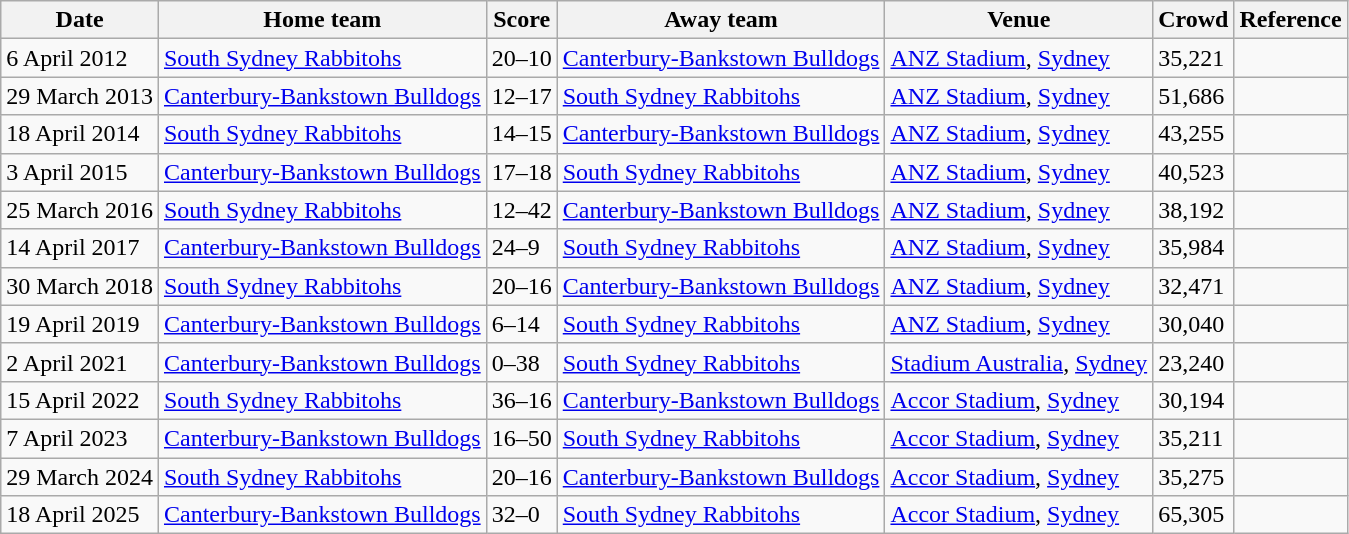<table class="wikitable">
<tr>
<th>Date</th>
<th>Home team</th>
<th>Score</th>
<th>Away team</th>
<th>Venue</th>
<th>Crowd</th>
<th>Reference</th>
</tr>
<tr>
<td>6 April 2012</td>
<td> <a href='#'>South Sydney Rabbitohs</a></td>
<td>20–10</td>
<td> <a href='#'>Canterbury-Bankstown Bulldogs</a></td>
<td><a href='#'>ANZ Stadium</a>, <a href='#'>Sydney</a></td>
<td>35,221</td>
<td></td>
</tr>
<tr>
<td>29 March 2013</td>
<td> <a href='#'>Canterbury-Bankstown Bulldogs</a></td>
<td>12–17</td>
<td> <a href='#'>South Sydney Rabbitohs</a></td>
<td><a href='#'>ANZ Stadium</a>, <a href='#'>Sydney</a></td>
<td>51,686</td>
<td></td>
</tr>
<tr>
<td>18 April 2014</td>
<td> <a href='#'>South Sydney Rabbitohs</a></td>
<td>14–15</td>
<td> <a href='#'>Canterbury-Bankstown Bulldogs</a></td>
<td><a href='#'>ANZ Stadium</a>, <a href='#'>Sydney</a></td>
<td>43,255</td>
<td></td>
</tr>
<tr>
<td>3 April 2015</td>
<td> <a href='#'>Canterbury-Bankstown Bulldogs</a></td>
<td>17–18</td>
<td> <a href='#'>South Sydney Rabbitohs</a></td>
<td><a href='#'>ANZ Stadium</a>, <a href='#'>Sydney</a></td>
<td>40,523</td>
<td></td>
</tr>
<tr>
<td>25 March 2016</td>
<td> <a href='#'>South Sydney Rabbitohs</a></td>
<td>12–42</td>
<td> <a href='#'>Canterbury-Bankstown Bulldogs</a></td>
<td><a href='#'>ANZ Stadium</a>, <a href='#'>Sydney</a></td>
<td>38,192</td>
<td></td>
</tr>
<tr>
<td>14 April 2017</td>
<td> <a href='#'>Canterbury-Bankstown Bulldogs</a></td>
<td>24–9</td>
<td> <a href='#'>South Sydney Rabbitohs</a></td>
<td><a href='#'>ANZ Stadium</a>, <a href='#'>Sydney</a></td>
<td>35,984</td>
<td></td>
</tr>
<tr>
<td>30 March 2018</td>
<td> <a href='#'>South Sydney Rabbitohs</a></td>
<td>20–16</td>
<td> <a href='#'>Canterbury-Bankstown Bulldogs</a></td>
<td><a href='#'>ANZ Stadium</a>, <a href='#'>Sydney</a></td>
<td>32,471</td>
<td></td>
</tr>
<tr>
<td>19 April 2019</td>
<td> <a href='#'>Canterbury-Bankstown Bulldogs</a></td>
<td>6–14</td>
<td> <a href='#'>South Sydney Rabbitohs</a></td>
<td><a href='#'>ANZ Stadium</a>, <a href='#'>Sydney</a></td>
<td>30,040</td>
<td></td>
</tr>
<tr>
<td>2 April 2021</td>
<td> <a href='#'>Canterbury-Bankstown Bulldogs</a></td>
<td>0–38</td>
<td> <a href='#'>South Sydney Rabbitohs</a></td>
<td><a href='#'>Stadium Australia</a>, <a href='#'>Sydney</a></td>
<td>23,240</td>
<td></td>
</tr>
<tr>
<td>15 April 2022</td>
<td> <a href='#'>South Sydney Rabbitohs</a></td>
<td>36–16</td>
<td> <a href='#'>Canterbury-Bankstown Bulldogs</a></td>
<td><a href='#'>Accor Stadium</a>, <a href='#'>Sydney</a></td>
<td>30,194</td>
<td></td>
</tr>
<tr>
<td>7 April 2023</td>
<td> <a href='#'>Canterbury-Bankstown Bulldogs</a></td>
<td>16–50</td>
<td> <a href='#'>South Sydney Rabbitohs</a></td>
<td><a href='#'>Accor Stadium</a>, <a href='#'>Sydney</a></td>
<td>35,211</td>
<td></td>
</tr>
<tr>
<td>29 March 2024</td>
<td> <a href='#'>South Sydney Rabbitohs</a></td>
<td>20–16</td>
<td> <a href='#'>Canterbury-Bankstown Bulldogs</a></td>
<td><a href='#'>Accor Stadium</a>, <a href='#'>Sydney</a></td>
<td>35,275</td>
<td></td>
</tr>
<tr>
<td>18 April 2025</td>
<td> <a href='#'>Canterbury-Bankstown Bulldogs</a></td>
<td>32–0</td>
<td> <a href='#'>South Sydney Rabbitohs</a></td>
<td><a href='#'>Accor Stadium</a>, <a href='#'>Sydney</a></td>
<td>65,305</td>
<td></td>
</tr>
</table>
